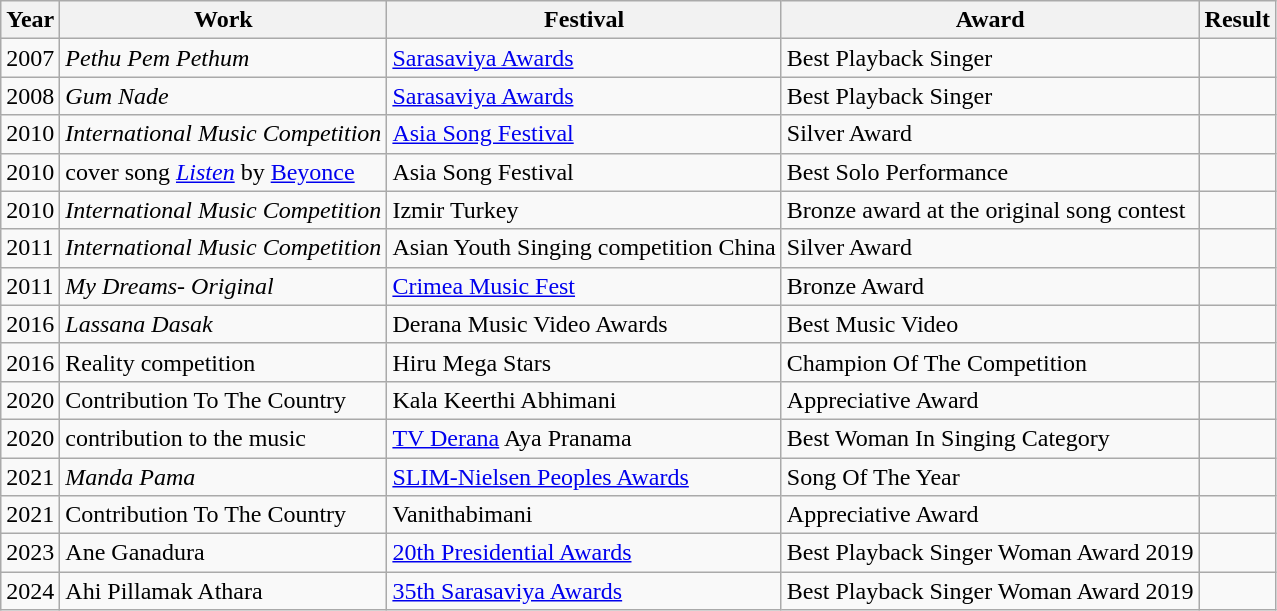<table class="wikitable">
<tr>
<th>Year</th>
<th>Work</th>
<th>Festival</th>
<th>Award</th>
<th>Result</th>
</tr>
<tr>
<td>2007</td>
<td><em>Pethu Pem Pethum</em></td>
<td><a href='#'>Sarasaviya Awards</a></td>
<td>Best Playback Singer</td>
<td></td>
</tr>
<tr>
<td>2008</td>
<td><em>Gum Nade</em></td>
<td><a href='#'>Sarasaviya Awards</a></td>
<td>Best Playback Singer</td>
<td></td>
</tr>
<tr>
<td>2010</td>
<td><em>International Music Competition</em></td>
<td><a href='#'>Asia Song Festival</a></td>
<td>Silver Award</td>
<td></td>
</tr>
<tr>
<td>2010</td>
<td>cover song <em><a href='#'>Listen</a></em> by <a href='#'>Beyonce</a></td>
<td>Asia Song Festival</td>
<td>Best Solo Performance</td>
<td></td>
</tr>
<tr>
<td>2010</td>
<td><em>International Music Competition</em></td>
<td>Izmir Turkey</td>
<td>Bronze award at the original song contest</td>
<td></td>
</tr>
<tr>
<td>2011</td>
<td><em>International Music Competition</em></td>
<td>Asian Youth Singing competition China</td>
<td>Silver Award</td>
<td></td>
</tr>
<tr>
<td>2011</td>
<td><em>My Dreams- Original</em></td>
<td><a href='#'>Crimea Music Fest</a></td>
<td>Bronze Award</td>
<td></td>
</tr>
<tr>
<td>2016</td>
<td><em>Lassana Dasak</em></td>
<td>Derana Music Video Awards</td>
<td>Best Music Video</td>
<td></td>
</tr>
<tr>
<td>2016</td>
<td>Reality competition</td>
<td>Hiru Mega Stars</td>
<td>Champion Of The Competition</td>
<td></td>
</tr>
<tr>
<td>2020</td>
<td>Contribution To The Country</td>
<td>Kala Keerthi Abhimani</td>
<td>Appreciative Award</td>
<td></td>
</tr>
<tr>
<td>2020</td>
<td>contribution to the music</td>
<td><a href='#'>TV Derana</a> Aya Pranama</td>
<td>Best Woman In Singing Category</td>
<td></td>
</tr>
<tr>
<td rowspan '4'>2021</td>
<td><em>Manda Pama</em></td>
<td><a href='#'>SLIM-Nielsen Peoples Awards</a></td>
<td>Song Of The Year</td>
<td></td>
</tr>
<tr>
<td>2021</td>
<td>Contribution To The Country</td>
<td>Vanithabimani</td>
<td>Appreciative Award</td>
<td></td>
</tr>
<tr>
<td>2023</td>
<td>Ane Ganadura</td>
<td><a href='#'>20th Presidential Awards</a></td>
<td>Best Playback Singer Woman Award 2019</td>
<td></td>
</tr>
<tr>
<td>2024</td>
<td>Ahi Pillamak Athara</td>
<td><a href='#'>35th Sarasaviya Awards</a></td>
<td>Best Playback Singer Woman Award 2019</td>
<td></td>
</tr>
</table>
